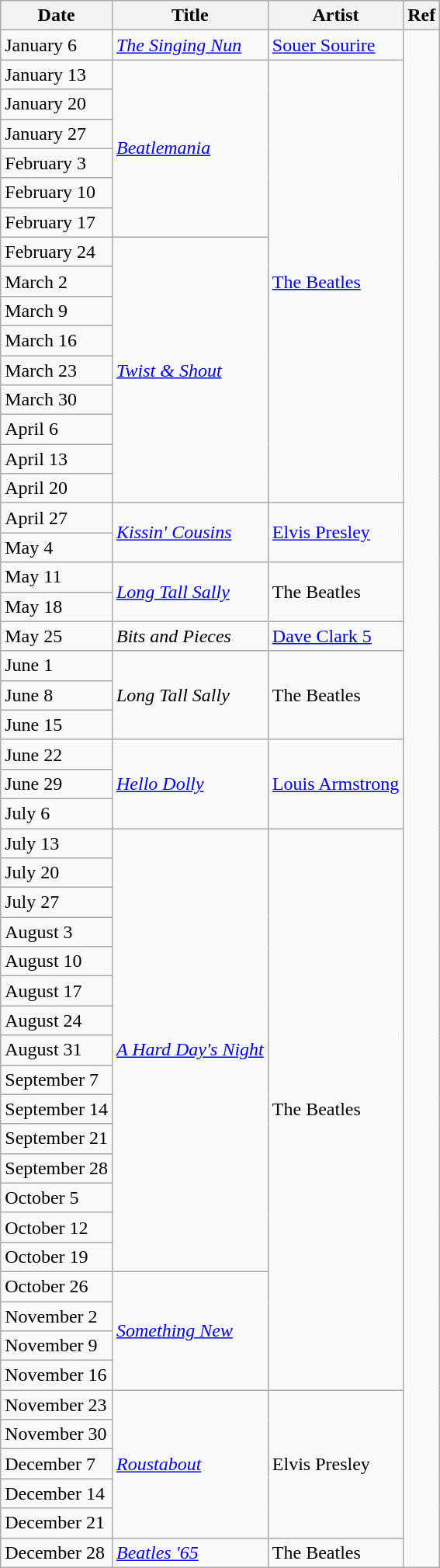<table class="wikitable sortable">
<tr>
<th>Date</th>
<th>Title</th>
<th>Artist</th>
<th>Ref</th>
</tr>
<tr>
<td>January 6</td>
<td><em><a href='#'>The Singing Nun</a></em></td>
<td><a href='#'>Souer Sourire</a></td>
<td rowspan="52"></td>
</tr>
<tr>
<td>January 13</td>
<td rowspan="6"><em><a href='#'>Beatlemania</a></em></td>
<td rowspan="15"><a href='#'>The Beatles</a></td>
</tr>
<tr>
<td>January 20</td>
</tr>
<tr>
<td>January 27</td>
</tr>
<tr>
<td>February 3</td>
</tr>
<tr>
<td>February 10</td>
</tr>
<tr>
<td>February 17</td>
</tr>
<tr>
<td>February 24</td>
<td rowspan="9"><em><a href='#'>Twist & Shout</a></em></td>
</tr>
<tr>
<td>March 2</td>
</tr>
<tr>
<td>March 9</td>
</tr>
<tr>
<td>March 16</td>
</tr>
<tr>
<td>March 23</td>
</tr>
<tr>
<td>March 30</td>
</tr>
<tr>
<td>April 6</td>
</tr>
<tr>
<td>April 13</td>
</tr>
<tr>
<td>April 20</td>
</tr>
<tr>
<td>April 27</td>
<td rowspan="2"><em><a href='#'>Kissin' Cousins</a></em></td>
<td rowspan="2"><a href='#'>Elvis Presley</a></td>
</tr>
<tr>
<td>May 4</td>
</tr>
<tr>
<td>May 11</td>
<td rowspan="2"><em><a href='#'>Long Tall Sally</a></em></td>
<td rowspan="2">The Beatles</td>
</tr>
<tr>
<td>May 18</td>
</tr>
<tr>
<td>May 25</td>
<td><em>Bits and Pieces</em></td>
<td><a href='#'>Dave Clark 5</a></td>
</tr>
<tr>
<td>June 1</td>
<td rowspan="3"><em>Long Tall Sally</em></td>
<td rowspan="3">The Beatles</td>
</tr>
<tr>
<td>June 8</td>
</tr>
<tr>
<td>June 15</td>
</tr>
<tr>
<td>June 22</td>
<td rowspan="3"><em><a href='#'>Hello Dolly</a></em></td>
<td rowspan="3"><a href='#'>Louis Armstrong</a></td>
</tr>
<tr>
<td>June 29</td>
</tr>
<tr>
<td>July 6</td>
</tr>
<tr>
<td>July 13</td>
<td rowspan="15"><em><a href='#'>A Hard Day's Night</a></em></td>
<td rowspan="19">The Beatles</td>
</tr>
<tr>
<td>July 20</td>
</tr>
<tr>
<td>July 27</td>
</tr>
<tr>
<td>August 3</td>
</tr>
<tr>
<td>August 10</td>
</tr>
<tr>
<td>August 17</td>
</tr>
<tr>
<td>August 24</td>
</tr>
<tr>
<td>August 31</td>
</tr>
<tr>
<td>September 7</td>
</tr>
<tr>
<td>September 14</td>
</tr>
<tr>
<td>September 21</td>
</tr>
<tr>
<td>September 28</td>
</tr>
<tr>
<td>October 5</td>
</tr>
<tr>
<td>October 12</td>
</tr>
<tr>
<td>October 19</td>
</tr>
<tr>
<td>October 26</td>
<td rowspan="4"><em><a href='#'>Something New</a></em></td>
</tr>
<tr>
<td>November 2</td>
</tr>
<tr>
<td>November 9</td>
</tr>
<tr>
<td>November 16</td>
</tr>
<tr>
<td>November 23</td>
<td rowspan="5"><em><a href='#'>Roustabout</a></em></td>
<td rowspan="5">Elvis Presley</td>
</tr>
<tr>
<td>November 30</td>
</tr>
<tr>
<td>December 7</td>
</tr>
<tr>
<td>December 14</td>
</tr>
<tr>
<td>December 21</td>
</tr>
<tr>
<td>December 28</td>
<td><em><a href='#'>Beatles '65</a></em></td>
<td>The Beatles</td>
</tr>
</table>
